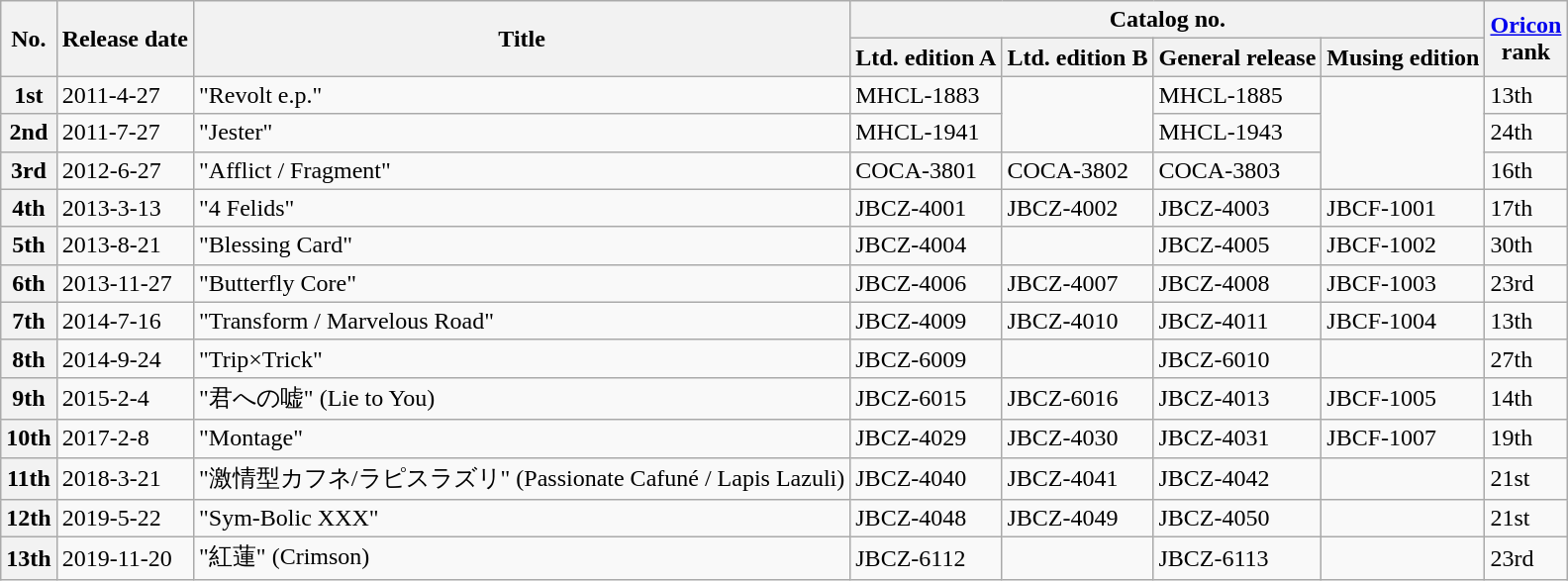<table class="wikitable">
<tr>
<th scope="col" rowspan="2">No.</th>
<th scope="col" rowspan="2">Release date</th>
<th scope="col" rowspan="2">Title</th>
<th scope="col" colspan="4">Catalog no.</th>
<th scope="col" rowspan="2"><a href='#'>Oricon</a> <br> rank</th>
</tr>
<tr>
<th scope="col">Ltd. edition A</th>
<th scope="col">Ltd. edition B</th>
<th scope="col">General release</th>
<th scope="col">Musing edition</th>
</tr>
<tr>
<th>1st</th>
<td>2011-4-27</td>
<td>"Revolt e.p."</td>
<td>MHCL-1883</td>
<td rowspan="2"></td>
<td>MHCL-1885</td>
<td rowspan="3"></td>
<td>13th</td>
</tr>
<tr>
<th>2nd</th>
<td>2011-7-27</td>
<td>"Jester"</td>
<td>MHCL-1941</td>
<td>MHCL-1943</td>
<td>24th</td>
</tr>
<tr>
<th>3rd</th>
<td>2012-6-27</td>
<td>"Afflict / Fragment"</td>
<td>COCA-3801</td>
<td>COCA-3802</td>
<td>COCA-3803</td>
<td>16th</td>
</tr>
<tr>
<th>4th</th>
<td>2013-3-13</td>
<td>"4 Felids"</td>
<td>JBCZ-4001</td>
<td>JBCZ-4002</td>
<td>JBCZ-4003</td>
<td>JBCF-1001</td>
<td>17th</td>
</tr>
<tr>
<th>5th</th>
<td>2013-8-21</td>
<td>"Blessing Card"</td>
<td>JBCZ-4004</td>
<td></td>
<td>JBCZ-4005</td>
<td>JBCF-1002</td>
<td>30th</td>
</tr>
<tr>
<th>6th</th>
<td>2013-11-27</td>
<td>"Butterfly Core"</td>
<td>JBCZ-4006</td>
<td>JBCZ-4007</td>
<td>JBCZ-4008</td>
<td>JBCF-1003</td>
<td>23rd</td>
</tr>
<tr>
<th>7th</th>
<td>2014-7-16</td>
<td>"Transform / Marvelous Road"</td>
<td>JBCZ-4009</td>
<td>JBCZ-4010</td>
<td>JBCZ-4011</td>
<td>JBCF-1004</td>
<td>13th</td>
</tr>
<tr>
<th>8th</th>
<td>2014-9-24</td>
<td>"Trip×Trick"</td>
<td>JBCZ-6009</td>
<td></td>
<td>JBCZ-6010</td>
<td></td>
<td>27th</td>
</tr>
<tr>
<th>9th</th>
<td>2015-2-4</td>
<td>"君への嘘" (Lie to You)</td>
<td>JBCZ-6015</td>
<td>JBCZ-6016</td>
<td>JBCZ-4013</td>
<td>JBCF-1005</td>
<td>14th</td>
</tr>
<tr>
<th>10th</th>
<td>2017-2-8</td>
<td>"Montage"</td>
<td>JBCZ-4029</td>
<td>JBCZ-4030</td>
<td>JBCZ-4031</td>
<td>JBCF-1007</td>
<td>19th</td>
</tr>
<tr>
<th>11th</th>
<td>2018-3-21</td>
<td>"激情型カフネ/ラピスラズリ" (Passionate Cafuné / Lapis Lazuli)</td>
<td>JBCZ-4040</td>
<td>JBCZ-4041</td>
<td>JBCZ-4042</td>
<td></td>
<td>21st</td>
</tr>
<tr>
<th>12th</th>
<td>2019-5-22</td>
<td>"Sym-Bolic XXX"</td>
<td>JBCZ-4048</td>
<td>JBCZ-4049</td>
<td>JBCZ-4050</td>
<td></td>
<td>21st</td>
</tr>
<tr>
<th>13th</th>
<td>2019-11-20</td>
<td>"紅蓮" (Crimson)</td>
<td>JBCZ-6112</td>
<td></td>
<td>JBCZ-6113</td>
<td></td>
<td>23rd</td>
</tr>
</table>
